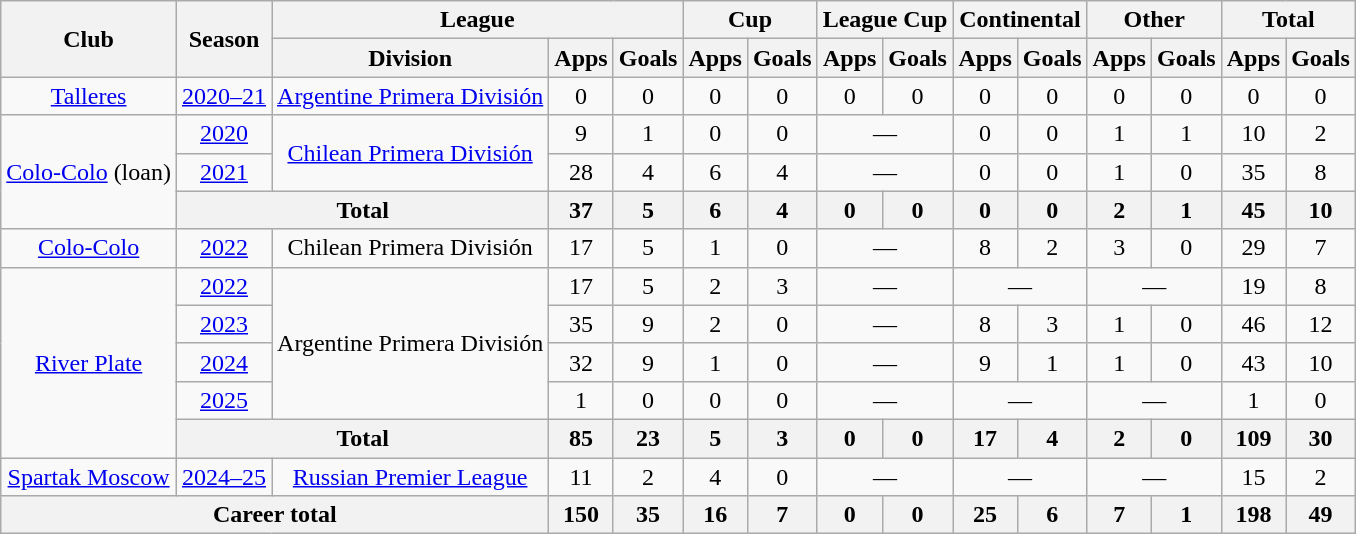<table class="wikitable" style="text-align:center">
<tr>
<th rowspan="2">Club</th>
<th rowspan="2">Season</th>
<th colspan="3">League</th>
<th colspan="2">Cup</th>
<th colspan="2">League Cup</th>
<th colspan="2">Continental</th>
<th colspan="2">Other</th>
<th colspan="2">Total</th>
</tr>
<tr>
<th>Division</th>
<th>Apps</th>
<th>Goals</th>
<th>Apps</th>
<th>Goals</th>
<th>Apps</th>
<th>Goals</th>
<th>Apps</th>
<th>Goals</th>
<th>Apps</th>
<th>Goals</th>
<th>Apps</th>
<th>Goals</th>
</tr>
<tr>
<td rowspan="1"><a href='#'>Talleres</a></td>
<td><a href='#'>2020–21</a></td>
<td rowspan="1"><a href='#'>Argentine Primera División</a></td>
<td>0</td>
<td>0</td>
<td>0</td>
<td>0</td>
<td>0</td>
<td>0</td>
<td>0</td>
<td>0</td>
<td>0</td>
<td>0</td>
<td>0</td>
<td>0</td>
</tr>
<tr>
<td rowspan="3"><a href='#'>Colo-Colo</a> (loan)</td>
<td><a href='#'>2020</a></td>
<td rowspan="2"><a href='#'>Chilean Primera División</a></td>
<td>9</td>
<td>1</td>
<td>0</td>
<td>0</td>
<td colspan="2">—</td>
<td>0</td>
<td>0</td>
<td>1</td>
<td>1</td>
<td>10</td>
<td>2</td>
</tr>
<tr>
<td><a href='#'>2021</a></td>
<td>28</td>
<td>4</td>
<td>6</td>
<td>4</td>
<td colspan="2">—</td>
<td>0</td>
<td>0</td>
<td>1</td>
<td>0</td>
<td>35</td>
<td>8</td>
</tr>
<tr>
<th colspan="2">Total</th>
<th>37</th>
<th>5</th>
<th>6</th>
<th>4</th>
<th>0</th>
<th>0</th>
<th>0</th>
<th>0</th>
<th>2</th>
<th>1</th>
<th>45</th>
<th>10</th>
</tr>
<tr>
<td><a href='#'>Colo-Colo</a></td>
<td><a href='#'>2022</a></td>
<td>Chilean Primera División</td>
<td>17</td>
<td>5</td>
<td>1</td>
<td>0</td>
<td colspan="2">—</td>
<td>8</td>
<td>2</td>
<td>3</td>
<td>0</td>
<td>29</td>
<td>7</td>
</tr>
<tr>
<td rowspan="5"><a href='#'>River Plate</a></td>
<td><a href='#'>2022</a></td>
<td rowspan="4">Argentine Primera División</td>
<td>17</td>
<td>5</td>
<td>2</td>
<td>3</td>
<td colspan="2">—</td>
<td colspan="2">—</td>
<td colspan="2">—</td>
<td>19</td>
<td>8</td>
</tr>
<tr>
<td><a href='#'>2023</a></td>
<td>35</td>
<td>9</td>
<td>2</td>
<td>0</td>
<td colspan="2">—</td>
<td>8</td>
<td>3</td>
<td>1</td>
<td>0</td>
<td>46</td>
<td>12</td>
</tr>
<tr>
<td><a href='#'>2024</a></td>
<td>32</td>
<td>9</td>
<td>1</td>
<td>0</td>
<td colspan="2">—</td>
<td>9</td>
<td>1</td>
<td>1</td>
<td>0</td>
<td>43</td>
<td>10</td>
</tr>
<tr>
<td><a href='#'>2025</a></td>
<td>1</td>
<td>0</td>
<td>0</td>
<td>0</td>
<td colspan="2">—</td>
<td colspan="2">—</td>
<td colspan="2">—</td>
<td>1</td>
<td>0</td>
</tr>
<tr>
<th colspan="2">Total</th>
<th>85</th>
<th>23</th>
<th>5</th>
<th>3</th>
<th>0</th>
<th>0</th>
<th>17</th>
<th>4</th>
<th>2</th>
<th>0</th>
<th>109</th>
<th>30</th>
</tr>
<tr>
<td><a href='#'>Spartak Moscow</a></td>
<td><a href='#'>2024–25</a></td>
<td><a href='#'>Russian Premier League</a></td>
<td>11</td>
<td>2</td>
<td>4</td>
<td>0</td>
<td colspan="2">—</td>
<td colspan="2">—</td>
<td colspan="2">—</td>
<td>15</td>
<td>2</td>
</tr>
<tr>
<th colspan="3">Career total</th>
<th>150</th>
<th>35</th>
<th>16</th>
<th>7</th>
<th>0</th>
<th>0</th>
<th>25</th>
<th>6</th>
<th>7</th>
<th>1</th>
<th>198</th>
<th>49</th>
</tr>
</table>
